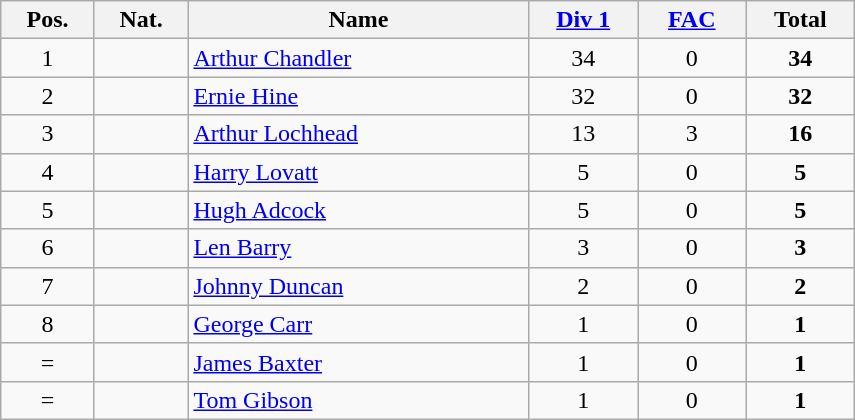<table class="wikitable sortable">
<tr>
<th width=55>Pos.</th>
<th width=55>Nat.</th>
<th width=220>Name</th>
<th width=65><a href='#'>Div 1</a></th>
<th width=65><a href='#'>FAC</a></th>
<th width=65>Total</th>
</tr>
<tr>
<td align=center>1</td>
<td align=center></td>
<td><a href='#'>Arthur Chandler</a></td>
<td align=center>34</td>
<td align=center>0</td>
<td align=center><strong>34</strong></td>
</tr>
<tr>
<td align=center>2</td>
<td align=center></td>
<td><a href='#'>Ernie Hine</a></td>
<td align=center>32</td>
<td align=center>0</td>
<td align=center><strong>32</strong></td>
</tr>
<tr>
<td align=center>3</td>
<td align=center></td>
<td><a href='#'>Arthur Lochhead</a></td>
<td align=center>13</td>
<td align=center>3</td>
<td align=center><strong>16</strong></td>
</tr>
<tr>
<td align=center>4</td>
<td align=center></td>
<td><a href='#'>Harry Lovatt</a></td>
<td align=center>5</td>
<td align=center>0</td>
<td align=center><strong>5</strong></td>
</tr>
<tr>
<td align=center>5</td>
<td align=center></td>
<td><a href='#'>Hugh Adcock</a></td>
<td align=center>5</td>
<td align=center>0</td>
<td align=center><strong>5</strong></td>
</tr>
<tr>
<td align=center>6</td>
<td align=center></td>
<td><a href='#'>Len Barry</a></td>
<td align=center>3</td>
<td align=center>0</td>
<td align=center><strong>3</strong></td>
</tr>
<tr>
<td align=center>7</td>
<td align=center></td>
<td><a href='#'>Johnny Duncan</a></td>
<td align=center>2</td>
<td align=center>0</td>
<td align=center><strong>2</strong></td>
</tr>
<tr>
<td align=center>8</td>
<td align=center></td>
<td><a href='#'>George Carr</a></td>
<td align=center>1</td>
<td align=center>0</td>
<td align=center><strong>1</strong></td>
</tr>
<tr>
<td align=center>=</td>
<td align=center></td>
<td><a href='#'>James Baxter</a></td>
<td align=center>1</td>
<td align=center>0</td>
<td align=center><strong>1</strong></td>
</tr>
<tr>
<td align=center>=</td>
<td align=center></td>
<td><a href='#'>Tom Gibson</a></td>
<td align=center>1</td>
<td align=center>0</td>
<td align=center><strong>1</strong></td>
</tr>
</table>
